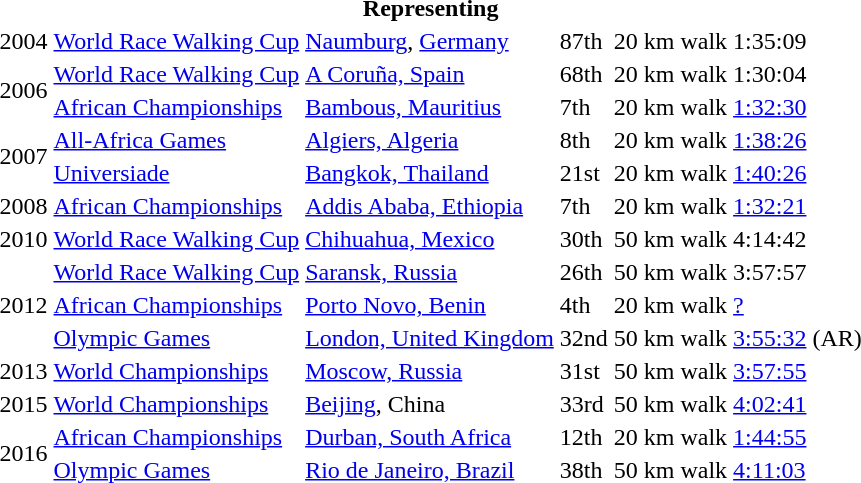<table>
<tr>
<th colspan="6">Representing </th>
</tr>
<tr>
<td>2004</td>
<td><a href='#'>World Race Walking Cup</a></td>
<td><a href='#'>Naumburg</a>, <a href='#'>Germany</a></td>
<td>87th</td>
<td>20 km walk</td>
<td>1:35:09</td>
</tr>
<tr>
<td rowspan=2>2006</td>
<td><a href='#'>World Race Walking Cup</a></td>
<td><a href='#'>A Coruña, Spain</a></td>
<td>68th</td>
<td>20 km walk</td>
<td>1:30:04</td>
</tr>
<tr>
<td><a href='#'>African Championships</a></td>
<td><a href='#'>Bambous, Mauritius</a></td>
<td>7th</td>
<td>20 km walk</td>
<td><a href='#'>1:32:30</a></td>
</tr>
<tr>
<td rowspan=2>2007</td>
<td><a href='#'>All-Africa Games</a></td>
<td><a href='#'>Algiers, Algeria</a></td>
<td>8th</td>
<td>20 km walk</td>
<td><a href='#'>1:38:26</a></td>
</tr>
<tr>
<td><a href='#'>Universiade</a></td>
<td><a href='#'>Bangkok, Thailand</a></td>
<td>21st</td>
<td>20 km walk</td>
<td><a href='#'>1:40:26</a></td>
</tr>
<tr>
<td>2008</td>
<td><a href='#'>African Championships</a></td>
<td><a href='#'>Addis Ababa, Ethiopia</a></td>
<td>7th</td>
<td>20 km walk</td>
<td><a href='#'>1:32:21</a></td>
</tr>
<tr>
<td>2010</td>
<td><a href='#'>World Race Walking Cup</a></td>
<td><a href='#'>Chihuahua, Mexico</a></td>
<td>30th</td>
<td>50 km walk</td>
<td>4:14:42</td>
</tr>
<tr>
<td rowspan=3>2012</td>
<td><a href='#'>World Race Walking Cup</a></td>
<td><a href='#'>Saransk, Russia</a></td>
<td>26th</td>
<td>50 km walk</td>
<td>3:57:57</td>
</tr>
<tr>
<td><a href='#'>African Championships</a></td>
<td><a href='#'>Porto Novo, Benin</a></td>
<td>4th</td>
<td>20 km walk</td>
<td><a href='#'>?</a></td>
</tr>
<tr>
<td><a href='#'>Olympic Games</a></td>
<td><a href='#'>London, United Kingdom</a></td>
<td>32nd</td>
<td>50 km walk</td>
<td><a href='#'>3:55:32</a> (AR)</td>
</tr>
<tr>
<td>2013</td>
<td><a href='#'>World Championships</a></td>
<td><a href='#'>Moscow, Russia</a></td>
<td>31st</td>
<td>50 km walk</td>
<td><a href='#'>3:57:55</a></td>
</tr>
<tr>
<td>2015</td>
<td><a href='#'>World Championships</a></td>
<td><a href='#'>Beijing</a>, China</td>
<td>33rd</td>
<td>50 km walk</td>
<td><a href='#'>4:02:41</a></td>
</tr>
<tr>
<td rowspan=2>2016</td>
<td><a href='#'>African Championships</a></td>
<td><a href='#'>Durban, South Africa</a></td>
<td>12th</td>
<td>20 km walk</td>
<td><a href='#'>1:44:55</a></td>
</tr>
<tr>
<td><a href='#'>Olympic Games</a></td>
<td><a href='#'>Rio de Janeiro, Brazil</a></td>
<td>38th</td>
<td>50 km walk</td>
<td><a href='#'>4:11:03</a></td>
</tr>
</table>
